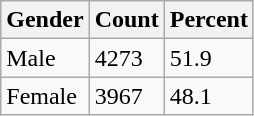<table class="wikitable">
<tr>
<th>Gender</th>
<th>Count</th>
<th>Percent</th>
</tr>
<tr>
<td>Male</td>
<td>4273</td>
<td>51.9</td>
</tr>
<tr>
<td>Female</td>
<td>3967</td>
<td>48.1</td>
</tr>
</table>
